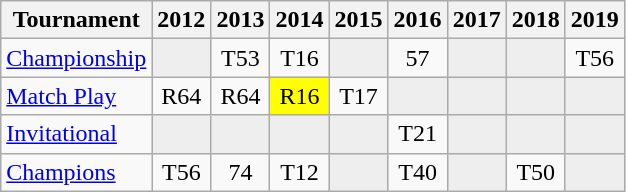<table class="wikitable" style="text-align:center;">
<tr>
<th>Tournament</th>
<th>2012</th>
<th>2013</th>
<th>2014</th>
<th>2015</th>
<th>2016</th>
<th>2017</th>
<th>2018</th>
<th>2019</th>
</tr>
<tr>
<td align="left"><a href='#'>Championship</a></td>
<td style="background:#eeeeee;"></td>
<td>T53</td>
<td>T16</td>
<td style="background:#eeeeee;"></td>
<td>57</td>
<td style="background:#eeeeee;"></td>
<td style="background:#eeeeee;"></td>
<td>T56</td>
</tr>
<tr>
<td align="left"><a href='#'>Match Play</a></td>
<td>R64</td>
<td>R64</td>
<td style="background:yellow;">R16</td>
<td>T17</td>
<td style="background:#eeeeee;"></td>
<td style="background:#eeeeee;"></td>
<td style="background:#eeeeee;"></td>
<td style="background:#eeeeee;"></td>
</tr>
<tr>
<td align="left"><a href='#'>Invitational</a></td>
<td style="background:#eeeeee;"></td>
<td style="background:#eeeeee;"></td>
<td style="background:#eeeeee;"></td>
<td style="background:#eeeeee;"></td>
<td>T21</td>
<td style="background:#eeeeee;"></td>
<td style="background:#eeeeee;"></td>
<td style="background:#eeeeee;"></td>
</tr>
<tr>
<td align="left"><a href='#'>Champions</a></td>
<td>T56</td>
<td>74</td>
<td>T12</td>
<td style="background:#eeeeee;"></td>
<td>T40</td>
<td style="background:#eeeeee;"></td>
<td>T50</td>
<td style="background:#eeeeee;"></td>
</tr>
</table>
